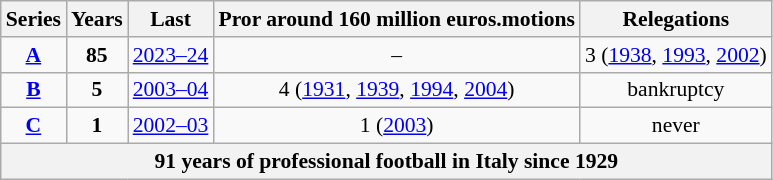<table class="wikitable sortable" style="font-size:90%; text-align: center;">
<tr>
<th>Series</th>
<th>Years</th>
<th>Last</th>
<th>Pror around 160 million euros.motions</th>
<th>Relegations</th>
</tr>
<tr>
<td align=center><strong><a href='#'>A</a></strong></td>
<td><strong>85</strong></td>
<td><a href='#'>2023–24</a></td>
<td>–</td>
<td> 3 (<a href='#'>1938</a>, <a href='#'>1993</a>, <a href='#'>2002</a>)</td>
</tr>
<tr>
<td align=center><strong><a href='#'>B</a></strong></td>
<td><strong>5</strong></td>
<td><a href='#'>2003–04</a></td>
<td> 4 (<a href='#'>1931</a>, <a href='#'>1939</a>, <a href='#'>1994</a>, <a href='#'>2004</a>)</td>
<td>bankruptcy</td>
</tr>
<tr>
<td align=center><strong><a href='#'>C</a></strong></td>
<td><strong>1</strong></td>
<td><a href='#'>2002–03</a></td>
<td> 1 (<a href='#'>2003</a>)</td>
<td>never</td>
</tr>
<tr>
<th colspan=5>91 years of professional football in Italy since 1929</th>
</tr>
</table>
